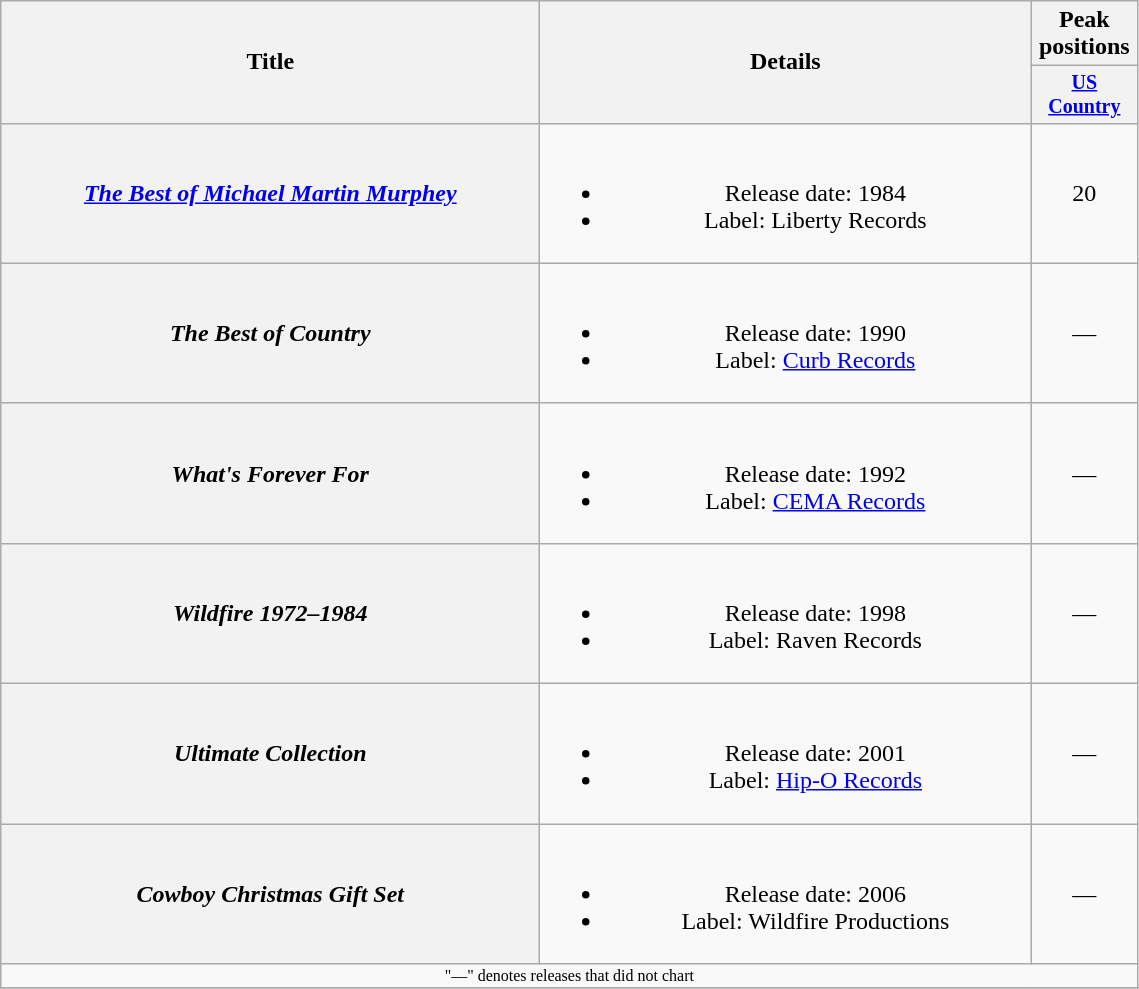<table class="wikitable plainrowheaders" style="text-align:center;">
<tr>
<th rowspan="2" style="width:22em;">Title</th>
<th rowspan="2" style="width:20em;">Details</th>
<th>Peak positions</th>
</tr>
<tr style="font-size:smaller;">
<th style="width:65px;"><a href='#'>US Country</a></th>
</tr>
<tr>
<th scope="row"><em><a href='#'>The Best of Michael Martin Murphey</a></em></th>
<td><br><ul><li>Release date: 1984</li><li>Label: Liberty Records</li></ul></td>
<td>20</td>
</tr>
<tr>
<th scope="row"><em>The Best of Country</em></th>
<td><br><ul><li>Release date: 1990</li><li>Label: <a href='#'>Curb Records</a></li></ul></td>
<td>—</td>
</tr>
<tr>
<th scope="row"><em>What's Forever For</em></th>
<td><br><ul><li>Release date: 1992</li><li>Label: <a href='#'>CEMA Records</a></li></ul></td>
<td>—</td>
</tr>
<tr>
<th scope="row"><em>Wildfire 1972–1984</em></th>
<td><br><ul><li>Release date: 1998</li><li>Label: Raven Records</li></ul></td>
<td>—</td>
</tr>
<tr>
<th scope="row"><em>Ultimate Collection</em></th>
<td><br><ul><li>Release date: 2001</li><li>Label: <a href='#'>Hip-O Records</a></li></ul></td>
<td>—</td>
</tr>
<tr>
<th scope="row"><em>Cowboy Christmas Gift Set</em></th>
<td><br><ul><li>Release date: 2006</li><li>Label: Wildfire Productions</li></ul></td>
<td>—</td>
</tr>
<tr>
<td colspan="3" style="font-size: 8pt">"—" denotes releases that did not chart</td>
</tr>
<tr>
</tr>
</table>
